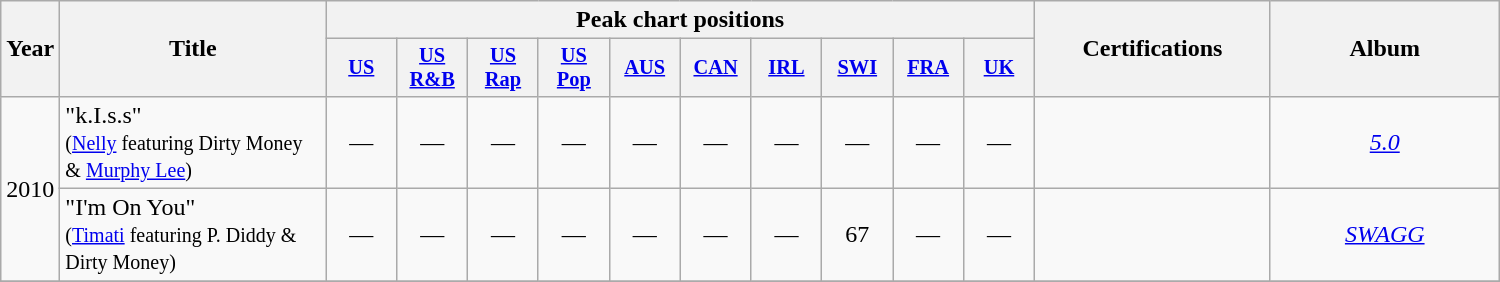<table class="wikitable" style="text-align:center;">
<tr>
<th rowspan="2" style="width:10px;">Year</th>
<th rowspan="2" style="width:170px;">Title</th>
<th colspan="10">Peak chart positions</th>
<th rowspan="2" style="width:150px;">Certifications</th>
<th rowspan="2" style="width:145px;">Album</th>
</tr>
<tr>
<th style="width:3em; font-size:85%"><a href='#'>US</a><br></th>
<th style="width:3em; font-size:85%"><a href='#'>US<br>R&B</a><br></th>
<th style="width:3em; font-size:85%"><a href='#'>US<br>Rap</a><br></th>
<th style="width:3em; font-size:85%"><a href='#'>US<br>Pop</a><br></th>
<th style="width:3em; font-size:85%"><a href='#'>AUS</a></th>
<th style="width:3em; font-size:85%"><a href='#'>CAN</a></th>
<th style="width:3em; font-size:85%"><a href='#'>IRL</a></th>
<th style="width:3em; font-size:85%"><a href='#'>SWI</a></th>
<th style="width:3em; font-size:85%"><a href='#'>FRA</a></th>
<th style="width:3em; font-size:85%"><a href='#'>UK</a><br></th>
</tr>
<tr>
<td rowspan="2">2010</td>
<td align="left">"k.I.s.s" <br> <small>(<a href='#'>Nelly</a> featuring Dirty Money & <a href='#'>Murphy Lee</a>)</small></td>
<td>—</td>
<td>—</td>
<td>—</td>
<td>—</td>
<td>—</td>
<td>—</td>
<td>—</td>
<td>—</td>
<td>—</td>
<td>—</td>
<td></td>
<td rowspan="1"><em><a href='#'>5.0</a></em></td>
</tr>
<tr>
<td align="left">"I'm On You" <br><small>(<a href='#'>Timati</a> featuring P. Diddy & Dirty Money)</small></td>
<td>—</td>
<td>—</td>
<td>—</td>
<td>—</td>
<td>—</td>
<td>—</td>
<td>—</td>
<td>67</td>
<td>—</td>
<td>—</td>
<td></td>
<td><em><a href='#'>SWAGG</a></em></td>
</tr>
<tr>
</tr>
</table>
